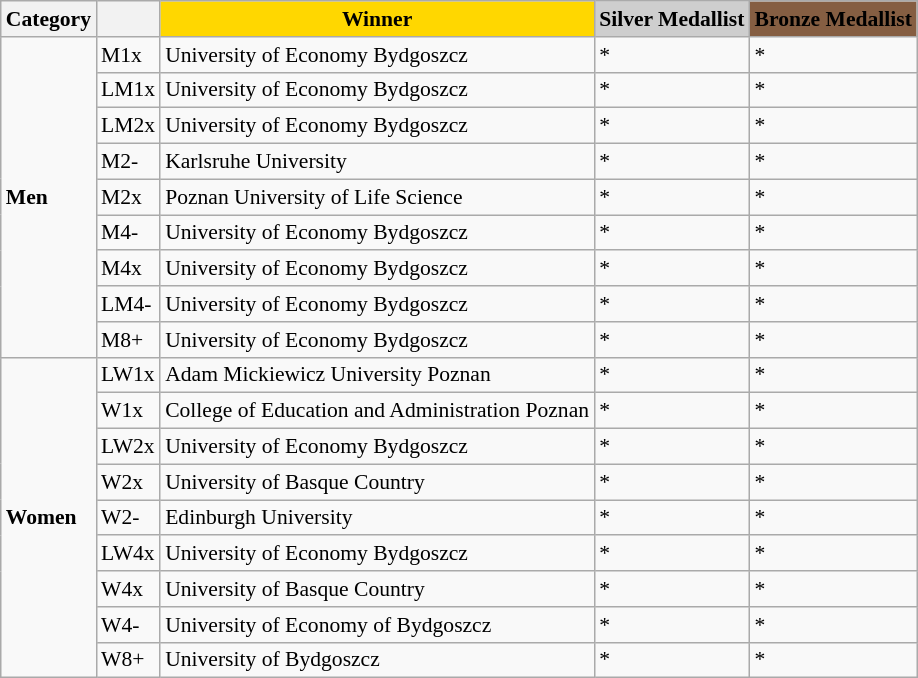<table class=wikitable style="font-size:90%;">
<tr>
<th>Category</th>
<th></th>
<th style="background:#FFD700;">Winner</th>
<th style="background:#CECECE;">Silver Medallist</th>
<th style="background:#855E42;">Bronze Medallist</th>
</tr>
<tr>
<td rowspan=9><strong>Men</strong></td>
<td>M1x</td>
<td>University of Economy Bydgoszcz <br> </td>
<td>*</td>
<td>*</td>
</tr>
<tr>
<td>LM1x</td>
<td>University of Economy Bydgoszcz <br> </td>
<td>*</td>
<td>*</td>
</tr>
<tr>
<td>LM2x</td>
<td>University of Economy Bydgoszcz <br> </td>
<td>*</td>
<td>*</td>
</tr>
<tr>
<td>M2-</td>
<td>Karlsruhe University <br> </td>
<td>*</td>
<td>*</td>
</tr>
<tr>
<td>M2x</td>
<td>Poznan University of Life Science <br> </td>
<td>*</td>
<td>*</td>
</tr>
<tr>
<td>M4-</td>
<td>University of Economy Bydgoszcz <br> </td>
<td>*</td>
<td>*</td>
</tr>
<tr>
<td>M4x</td>
<td>University of Economy Bydgoszcz <br> </td>
<td>*</td>
<td>*</td>
</tr>
<tr>
<td>LM4-</td>
<td>University of Economy Bydgoszcz <br> </td>
<td>*</td>
<td>*</td>
</tr>
<tr>
<td>M8+</td>
<td>University of Economy Bydgoszcz <br> </td>
<td>*</td>
<td>*</td>
</tr>
<tr>
<td rowspan=9><strong>Women</strong></td>
<td>LW1x</td>
<td>Adam Mickiewicz University Poznan <br> </td>
<td>*</td>
<td>*</td>
</tr>
<tr>
<td>W1x</td>
<td>College of Education and Administration Poznan <br> </td>
<td>*</td>
<td>*</td>
</tr>
<tr>
<td>LW2x</td>
<td>University of Economy Bydgoszcz  <br> </td>
<td>*</td>
<td>*</td>
</tr>
<tr>
<td>W2x</td>
<td>University of Basque Country <br> </td>
<td>*</td>
<td>*</td>
</tr>
<tr>
<td>W2-</td>
<td>Edinburgh University  <br> </td>
<td>*</td>
<td>*</td>
</tr>
<tr>
<td>LW4x</td>
<td>University of Economy Bydgoszcz <br> </td>
<td>*</td>
<td>*</td>
</tr>
<tr>
<td>W4x</td>
<td>University of Basque Country <br> </td>
<td>*</td>
<td>*</td>
</tr>
<tr>
<td>W4-</td>
<td>University of Economy of Bydgoszcz  <br> </td>
<td>*</td>
<td>*</td>
</tr>
<tr>
<td>W8+</td>
<td>University of Bydgoszcz <br> </td>
<td>*</td>
<td>*</td>
</tr>
</table>
